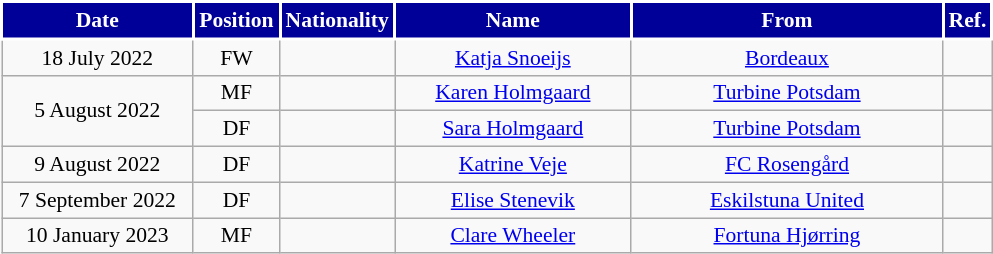<table class="wikitable" style="text-align:center; font-size:90%; ">
<tr>
<th style="background:#000099;color:white;border:2px solid #ffffff; width:120px;">Date</th>
<th style="background:#000099;color:white;border:2px solid #ffffff; width:50px;">Position</th>
<th style="background:#000099;color:white;border:2px solid #ffffff; width:50px;">Nationality</th>
<th style="background:#000099;color:white;border:2px solid #ffffff; width:150px;">Name</th>
<th style="background:#000099;color:white;border:2px solid #ffffff; width:200px;">From</th>
<th style="background:#000099;color:white;border:2px solid #ffffff; width:25px;">Ref.</th>
</tr>
<tr>
<td>18 July 2022</td>
<td>FW</td>
<td></td>
<td><a href='#'>Katja Snoeijs</a></td>
<td> <a href='#'>Bordeaux</a></td>
<td></td>
</tr>
<tr>
<td rowspan=2>5 August 2022</td>
<td>MF</td>
<td></td>
<td><a href='#'>Karen Holmgaard</a></td>
<td> <a href='#'>Turbine Potsdam</a></td>
<td></td>
</tr>
<tr>
<td>DF</td>
<td></td>
<td><a href='#'>Sara Holmgaard</a></td>
<td> <a href='#'>Turbine Potsdam</a></td>
<td></td>
</tr>
<tr>
<td>9 August 2022</td>
<td>DF</td>
<td></td>
<td><a href='#'>Katrine Veje</a></td>
<td> <a href='#'>FC Rosengård</a></td>
<td></td>
</tr>
<tr>
<td>7 September 2022</td>
<td>DF</td>
<td></td>
<td><a href='#'>Elise Stenevik</a></td>
<td> <a href='#'>Eskilstuna United</a></td>
<td></td>
</tr>
<tr>
<td>10 January 2023</td>
<td>MF</td>
<td></td>
<td><a href='#'>Clare Wheeler</a></td>
<td> <a href='#'>Fortuna Hjørring</a></td>
<td></td>
</tr>
</table>
